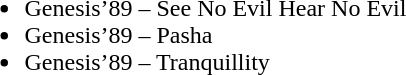<table>
<tr valign="top">
<td align="left"><br><ul><li>Genesis’89 – See No Evil Hear No Evil</li><li>Genesis’89 – Pasha</li><li>Genesis’89 – Tranquillity</li></ul></td>
<td></td>
</tr>
</table>
